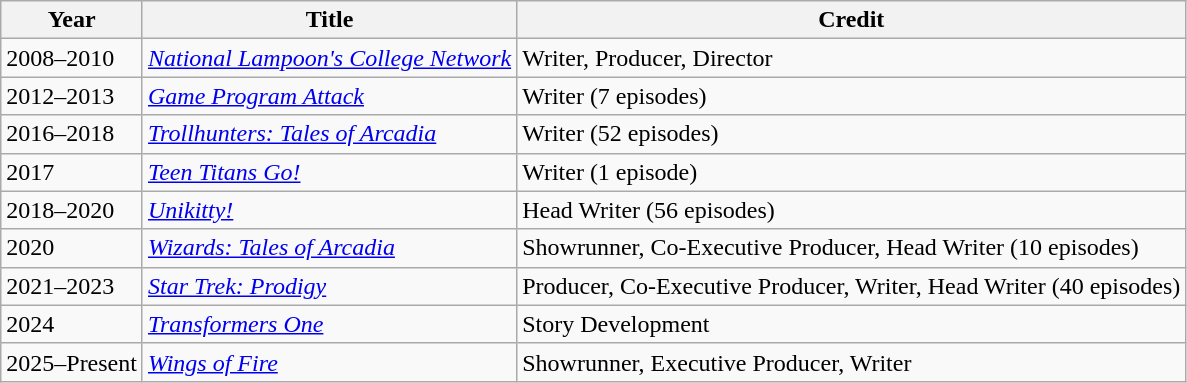<table class="wikitable sortable">
<tr>
<th>Year</th>
<th>Title</th>
<th>Credit</th>
</tr>
<tr>
<td>2008–2010</td>
<td><em><a href='#'>National Lampoon's College Network</a></em></td>
<td>Writer, Producer, Director</td>
</tr>
<tr>
<td>2012–2013</td>
<td><em><a href='#'>Game Program Attack</a></em></td>
<td>Writer (7 episodes)</td>
</tr>
<tr>
<td>2016–2018</td>
<td><em><a href='#'>Trollhunters: Tales of Arcadia</a></em></td>
<td>Writer (52 episodes)</td>
</tr>
<tr>
<td>2017</td>
<td><em><a href='#'>Teen Titans Go!</a></em></td>
<td>Writer (1 episode)</td>
</tr>
<tr>
<td>2018–2020</td>
<td><em><a href='#'>Unikitty!</a></em></td>
<td>Head Writer (56 episodes)</td>
</tr>
<tr>
<td>2020</td>
<td><em><a href='#'>Wizards: Tales of Arcadia</a></em></td>
<td>Showrunner, Co-Executive Producer, Head Writer (10 episodes)</td>
</tr>
<tr>
<td>2021–2023</td>
<td><em><a href='#'>Star Trek: Prodigy</a></em></td>
<td>Producer, Co-Executive Producer, Writer, Head Writer (40 episodes)</td>
</tr>
<tr>
<td>2024</td>
<td><em><a href='#'>Transformers One</a></em></td>
<td>Story Development</td>
</tr>
<tr>
<td>2025–Present</td>
<td><em><a href='#'>Wings of Fire</a></em></td>
<td>Showrunner, Executive Producer, Writer</td>
</tr>
</table>
